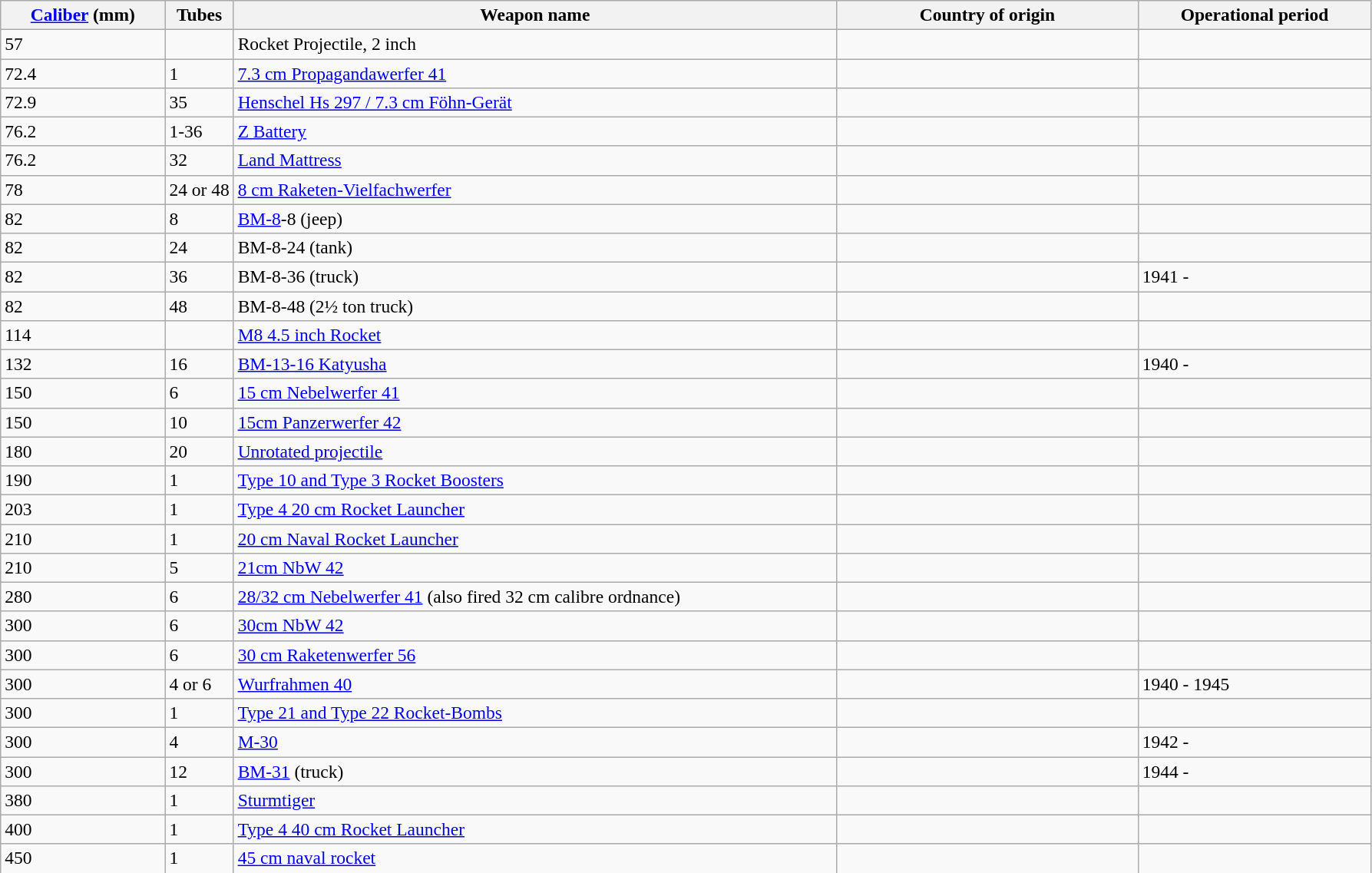<table class="wikitable sortable" style="font-size:98%;">
<tr>
<th width="12%"><a href='#'>Caliber</a> (mm)</th>
<th width="5%">Tubes</th>
<th width="44%">Weapon name</th>
<th width="22%">Country of origin</th>
<th width="19%">Operational period</th>
</tr>
<tr>
<td>57</td>
<td></td>
<td>Rocket Projectile, 2 inch</td>
<td></td>
<td></td>
</tr>
<tr>
<td>72.4</td>
<td>1</td>
<td><a href='#'>7.3 cm Propagandawerfer 41</a></td>
<td></td>
<td></td>
</tr>
<tr>
<td>72.9</td>
<td>35</td>
<td><a href='#'>Henschel Hs 297 / 7.3 cm Föhn-Gerät</a></td>
<td></td>
<td></td>
</tr>
<tr>
<td>76.2</td>
<td>1-36</td>
<td><a href='#'>Z Battery</a></td>
<td></td>
<td></td>
</tr>
<tr>
<td>76.2</td>
<td>32</td>
<td><a href='#'>Land Mattress</a></td>
<td></td>
<td></td>
</tr>
<tr>
<td>78</td>
<td>24 or 48</td>
<td><a href='#'>8 cm Raketen-Vielfachwerfer</a></td>
<td></td>
<td></td>
</tr>
<tr>
<td>82</td>
<td>8</td>
<td><a href='#'>BM-8</a>-8 (jeep)</td>
<td></td>
<td></td>
</tr>
<tr>
<td>82</td>
<td>24</td>
<td>BM-8-24 (tank)</td>
<td></td>
<td></td>
</tr>
<tr>
<td>82</td>
<td>36</td>
<td>BM-8-36 (truck)</td>
<td></td>
<td>1941 -</td>
</tr>
<tr>
<td>82</td>
<td>48</td>
<td>BM-8-48 (2½ ton truck)</td>
<td></td>
<td></td>
</tr>
<tr>
<td>114</td>
<td></td>
<td><a href='#'>M8 4.5 inch Rocket</a></td>
<td></td>
<td></td>
</tr>
<tr>
<td>132</td>
<td>16</td>
<td><a href='#'>BM-13-16 Katyusha</a></td>
<td></td>
<td>1940 -</td>
</tr>
<tr>
<td>150</td>
<td>6</td>
<td><a href='#'>15 cm Nebelwerfer 41</a></td>
<td></td>
<td></td>
</tr>
<tr>
<td>150</td>
<td>10</td>
<td><a href='#'>15cm Panzerwerfer 42</a></td>
<td></td>
<td></td>
</tr>
<tr>
<td>180</td>
<td>20</td>
<td><a href='#'>Unrotated projectile</a></td>
<td></td>
<td></td>
</tr>
<tr>
<td>190</td>
<td>1</td>
<td><a href='#'>Type 10 and Type 3 Rocket Boosters</a></td>
<td></td>
<td></td>
</tr>
<tr>
<td>203</td>
<td>1</td>
<td><a href='#'>Type 4 20 cm Rocket Launcher</a></td>
<td></td>
<td></td>
</tr>
<tr>
<td>210</td>
<td>1</td>
<td><a href='#'>20 cm Naval Rocket Launcher</a></td>
<td></td>
<td></td>
</tr>
<tr>
<td>210</td>
<td>5</td>
<td><a href='#'>21cm NbW 42</a></td>
<td></td>
<td></td>
</tr>
<tr>
<td>280</td>
<td>6</td>
<td><a href='#'>28/32 cm Nebelwerfer 41</a> (also fired 32 cm calibre ordnance)</td>
<td></td>
<td></td>
</tr>
<tr>
<td>300</td>
<td>6</td>
<td><a href='#'>30cm NbW 42</a></td>
<td></td>
<td></td>
</tr>
<tr>
<td>300</td>
<td>6</td>
<td><a href='#'>30 cm Raketenwerfer 56</a></td>
<td></td>
<td></td>
</tr>
<tr>
<td>300</td>
<td>4 or 6</td>
<td><a href='#'>Wurfrahmen 40</a></td>
<td></td>
<td>1940 - 1945</td>
</tr>
<tr>
<td>300</td>
<td>1</td>
<td><a href='#'>Type 21 and Type 22 Rocket-Bombs</a></td>
<td></td>
<td></td>
</tr>
<tr>
<td>300</td>
<td>4</td>
<td><a href='#'>M-30</a></td>
<td></td>
<td>1942 -</td>
</tr>
<tr>
<td>300</td>
<td>12</td>
<td><a href='#'>BM-31</a> (truck)</td>
<td></td>
<td>1944 -</td>
</tr>
<tr>
<td>380</td>
<td>1</td>
<td><a href='#'>Sturmtiger</a></td>
<td></td>
<td></td>
</tr>
<tr>
<td>400</td>
<td>1</td>
<td><a href='#'>Type 4 40 cm Rocket Launcher</a></td>
<td></td>
<td></td>
</tr>
<tr>
<td>450</td>
<td>1</td>
<td><a href='#'>45 cm naval rocket</a></td>
<td></td>
<td></td>
</tr>
</table>
